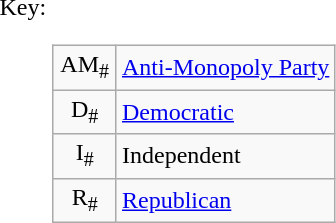<table>
<tr valign=top>
<td>Key:</td>
<td><br><table class=wikitable>
<tr>
<td align=center width=35px >AM<sub>#</sub></td>
<td><a href='#'>Anti-Monopoly Party</a></td>
</tr>
<tr>
<td align=center width=35px >D<sub>#</sub></td>
<td><a href='#'>Democratic</a></td>
</tr>
<tr>
<td align=center width=35px >I<sub>#</sub></td>
<td>Independent</td>
</tr>
<tr>
<td align=center width=35px >R<sub>#</sub></td>
<td><a href='#'>Republican</a></td>
</tr>
</table>
</td>
</tr>
</table>
